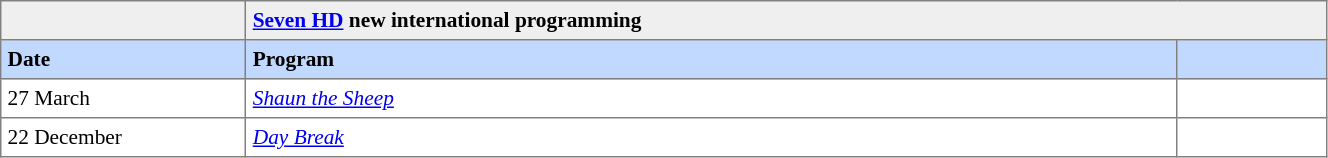<table border="1" cellpadding="4" cellspacing="0" style="text-align:left; font-size:89%; border-collapse:collapse;" width=70%>
<tr style="background-color:#efefef;">
<td colspan=1></td>
<td colspan=3><strong><a href='#'>Seven HD</a> new international programming</strong></td>
</tr>
<tr style="background:#C1D8FF;">
<th width=6%>Date</th>
<th width=25%>Program</th>
<th width=4%></th>
</tr>
<tr>
<td>27 March</td>
<td> <em><a href='#'>Shaun the Sheep</a></em></td>
<td></td>
</tr>
<tr>
<td>22 December</td>
<td> <em><a href='#'>Day Break</a></em></td>
<td></td>
</tr>
</table>
